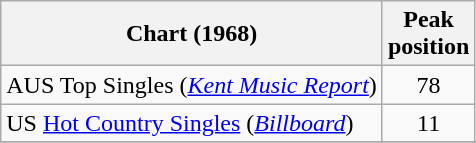<table class="wikitable sortable">
<tr>
<th align="left">Chart (1968)</th>
<th align="center">Peak<br>position</th>
</tr>
<tr>
<td align="left">AUS Top Singles (<em><a href='#'>Kent Music Report</a></em>)</td>
<td align="center">78</td>
</tr>
<tr>
<td align="left">US <a href='#'>Hot Country Singles</a> (<em><a href='#'>Billboard</a></em>)</td>
<td align="center">11</td>
</tr>
<tr>
</tr>
</table>
